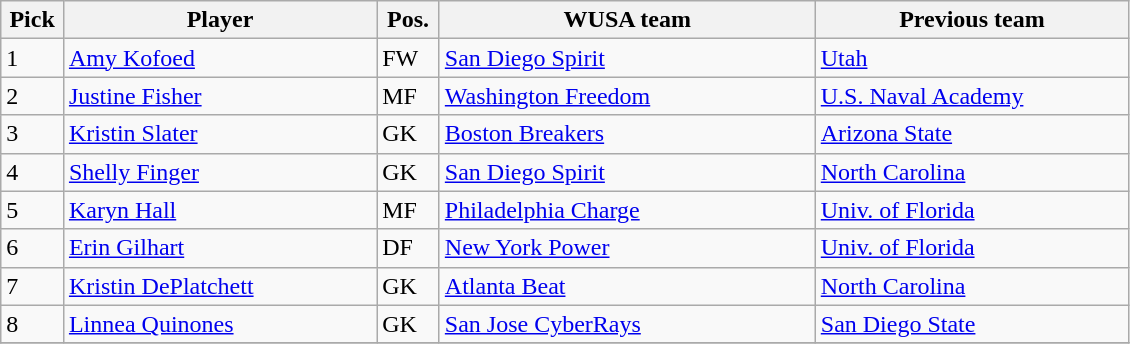<table class="wikitable">
<tr>
<th width="5%">Pick</th>
<th width="25%">Player</th>
<th width="5%">Pos.</th>
<th width="30%">WUSA team</th>
<th width="25%">Previous team</th>
</tr>
<tr>
<td>1</td>
<td><a href='#'>Amy Kofoed</a></td>
<td>FW</td>
<td><a href='#'>San Diego Spirit</a></td>
<td><a href='#'>Utah</a></td>
</tr>
<tr>
<td>2</td>
<td><a href='#'>Justine Fisher</a></td>
<td>MF</td>
<td><a href='#'>Washington Freedom</a></td>
<td><a href='#'>U.S. Naval Academy</a></td>
</tr>
<tr>
<td>3</td>
<td><a href='#'>Kristin Slater</a></td>
<td>GK</td>
<td><a href='#'>Boston Breakers</a></td>
<td><a href='#'>Arizona State</a></td>
</tr>
<tr>
<td>4</td>
<td><a href='#'>Shelly Finger</a></td>
<td>GK</td>
<td><a href='#'>San Diego Spirit</a></td>
<td><a href='#'>North Carolina</a></td>
</tr>
<tr>
<td>5</td>
<td><a href='#'>Karyn Hall</a></td>
<td>MF</td>
<td><a href='#'>Philadelphia Charge</a></td>
<td><a href='#'>Univ. of Florida</a></td>
</tr>
<tr>
<td>6</td>
<td><a href='#'>Erin Gilhart</a></td>
<td>DF</td>
<td><a href='#'>New York Power</a></td>
<td><a href='#'>Univ. of Florida</a></td>
</tr>
<tr>
<td>7</td>
<td><a href='#'>Kristin DePlatchett</a></td>
<td>GK</td>
<td><a href='#'>Atlanta Beat</a></td>
<td><a href='#'>North Carolina</a></td>
</tr>
<tr>
<td>8</td>
<td><a href='#'>Linnea Quinones</a></td>
<td>GK</td>
<td><a href='#'>San Jose CyberRays</a></td>
<td><a href='#'>San Diego State</a></td>
</tr>
<tr>
</tr>
</table>
